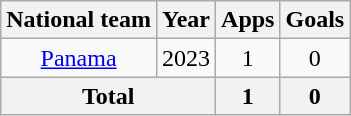<table class="wikitable" style="text-align:center">
<tr>
<th>National team</th>
<th>Year</th>
<th>Apps</th>
<th>Goals</th>
</tr>
<tr>
<td rowspan="1"><a href='#'>Panama</a></td>
<td>2023</td>
<td>1</td>
<td>0</td>
</tr>
<tr>
<th colspan=2>Total</th>
<th>1</th>
<th>0</th>
</tr>
</table>
